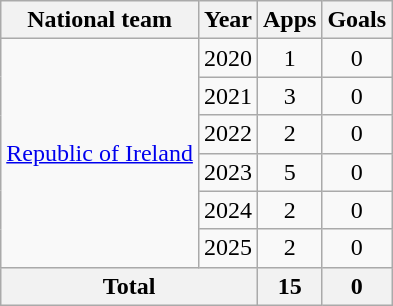<table class=wikitable style=text-align:center>
<tr>
<th>National team</th>
<th>Year</th>
<th>Apps</th>
<th>Goals</th>
</tr>
<tr>
<td rowspan=6><a href='#'>Republic of Ireland</a></td>
<td>2020</td>
<td>1</td>
<td>0</td>
</tr>
<tr>
<td>2021</td>
<td>3</td>
<td>0</td>
</tr>
<tr>
<td>2022</td>
<td>2</td>
<td>0</td>
</tr>
<tr>
<td>2023</td>
<td>5</td>
<td>0</td>
</tr>
<tr>
<td>2024</td>
<td>2</td>
<td>0</td>
</tr>
<tr>
<td>2025</td>
<td>2</td>
<td>0</td>
</tr>
<tr>
<th colspan=2>Total</th>
<th>15</th>
<th>0</th>
</tr>
</table>
